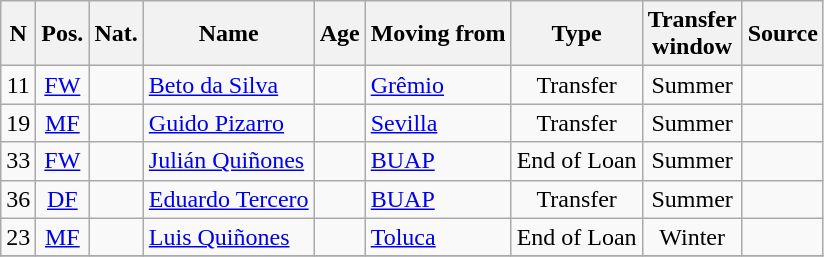<table class="wikitable sortable" style="text-align:center">
<tr>
<th>N</th>
<th>Pos.</th>
<th>Nat.</th>
<th>Name</th>
<th>Age</th>
<th>Moving from</th>
<th>Type</th>
<th>Transfer<br>window</th>
<th>Source</th>
</tr>
<tr>
<td>11</td>
<td><a href='#'>FW</a></td>
<td></td>
<td align=left><a href='#'>Beto da Silva</a></td>
<td></td>
<td align=left> <a href='#'>Grêmio</a></td>
<td>Transfer</td>
<td>Summer</td>
<td></td>
</tr>
<tr>
<td>19</td>
<td><a href='#'>MF</a></td>
<td></td>
<td align=left><a href='#'>Guido Pizarro</a></td>
<td></td>
<td align=left> <a href='#'>Sevilla</a></td>
<td>Transfer</td>
<td>Summer</td>
<td></td>
</tr>
<tr>
<td>33</td>
<td><a href='#'>FW</a></td>
<td></td>
<td align=left><a href='#'>Julián Quiñones</a></td>
<td></td>
<td align=left><a href='#'>BUAP</a></td>
<td>End of Loan</td>
<td>Summer</td>
<td></td>
</tr>
<tr>
<td>36</td>
<td><a href='#'>DF</a></td>
<td></td>
<td align=left><a href='#'>Eduardo Tercero</a></td>
<td></td>
<td align=left><a href='#'>BUAP</a></td>
<td>Transfer</td>
<td>Summer</td>
<td></td>
</tr>
<tr>
<td>23</td>
<td><a href='#'>MF</a></td>
<td></td>
<td align=left><a href='#'>Luis Quiñones</a></td>
<td></td>
<td align=left><a href='#'>Toluca</a></td>
<td>End of Loan</td>
<td>Winter</td>
<td></td>
</tr>
<tr>
</tr>
</table>
